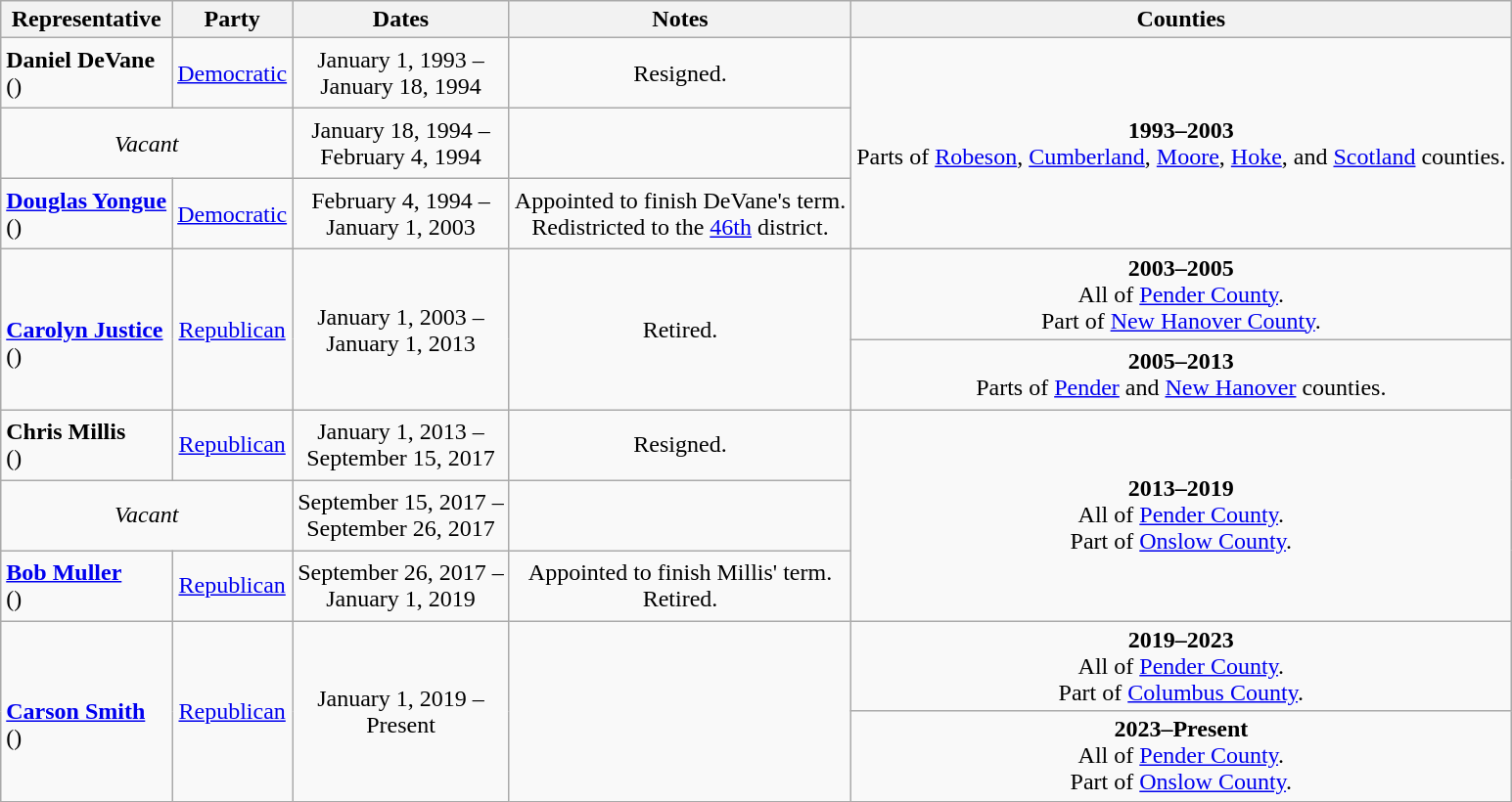<table class=wikitable style="text-align:center">
<tr>
<th>Representative</th>
<th>Party</th>
<th>Dates</th>
<th>Notes</th>
<th>Counties</th>
</tr>
<tr style="height:3em">
<td align=left><strong>Daniel DeVane</strong><br>()</td>
<td><a href='#'>Democratic</a></td>
<td nowrap>January 1, 1993 – <br> January 18, 1994</td>
<td>Resigned.</td>
<td rowspan=3><strong>1993–2003</strong><br> Parts of <a href='#'>Robeson</a>, <a href='#'>Cumberland</a>, <a href='#'>Moore</a>, <a href='#'>Hoke</a>, and <a href='#'>Scotland</a> counties.</td>
</tr>
<tr style="height:3em">
<td colspan=2><em>Vacant</em></td>
<td nowrap>January 18, 1994 – <br> February 4, 1994</td>
<td></td>
</tr>
<tr style="height:3em">
<td align=left><strong><a href='#'>Douglas Yongue</a></strong><br>()</td>
<td><a href='#'>Democratic</a></td>
<td nowrap>February 4, 1994 – <br> January 1, 2003</td>
<td>Appointed to finish DeVane's term. <br> Redistricted to the <a href='#'>46th</a> district.</td>
</tr>
<tr style="height:3em">
<td rowspan=2 align=left><br><strong><a href='#'>Carolyn Justice</a></strong><br>()</td>
<td rowspan=2 ><a href='#'>Republican</a></td>
<td rowspan=2 nowrap>January 1, 2003 – <br> January 1, 2013</td>
<td rowspan=2>Retired.</td>
<td><strong>2003–2005</strong> <br> All of <a href='#'>Pender County</a>. <br> Part of <a href='#'>New Hanover County</a>.</td>
</tr>
<tr style="height:3em">
<td><strong>2005–2013</strong> <br> Parts of <a href='#'>Pender</a> and <a href='#'>New Hanover</a> counties.</td>
</tr>
<tr style="height:3em">
<td align=left><strong>Chris Millis</strong><br>()</td>
<td><a href='#'>Republican</a></td>
<td nowrap>January 1, 2013 – <br> September 15, 2017</td>
<td>Resigned.</td>
<td rowspan=3><strong>2013–2019</strong> <br> All of <a href='#'>Pender County</a>. <br> Part of <a href='#'>Onslow County</a>.</td>
</tr>
<tr style="height:3em">
<td colspan=2 align=center><em>Vacant</em></td>
<td nowrap>September 15, 2017 – <br> September 26, 2017</td>
<td></td>
</tr>
<tr style="height:3em">
<td align=left><strong><a href='#'>Bob Muller</a></strong><br>()</td>
<td><a href='#'>Republican</a></td>
<td nowrap>September 26, 2017 – <br> January 1, 2019</td>
<td>Appointed to finish Millis' term. <br> Retired.</td>
</tr>
<tr style="height:3em">
<td rowspan=2 align=left><br><strong><a href='#'>Carson Smith</a></strong><br>()</td>
<td rowspan=2 ><a href='#'>Republican</a></td>
<td rowspan=2 nowrap>January 1, 2019 – <br> Present</td>
<td rowspan=2></td>
<td><strong>2019–2023</strong> <br> All of <a href='#'>Pender County</a>. <br> Part of <a href='#'>Columbus County</a>.</td>
</tr>
<tr style="height:3em">
<td><strong>2023–Present</strong> <br> All of <a href='#'>Pender County</a>. <br> Part of <a href='#'>Onslow County</a>.</td>
</tr>
</table>
